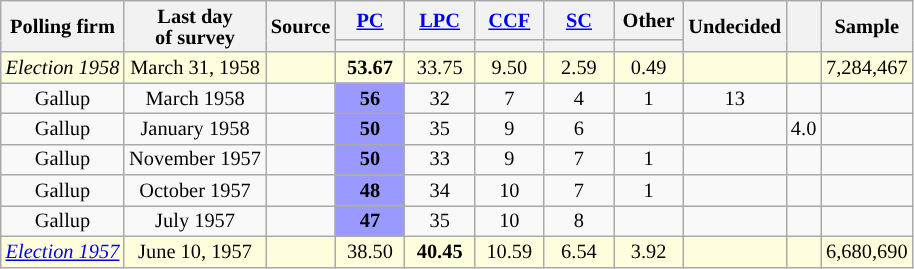<table class="wikitable sortable" style="text-align:center;font-size:85%;line-height:14px;" align="center">
<tr>
<th rowspan="2">Polling firm</th>
<th rowspan="2">Last day <br>of survey</th>
<th rowspan="2">Source</th>
<th class="unsortable" style="width:40px;"><a href='#'>PC</a></th>
<th class="unsortable" style="width:40px;"><a href='#'>LPC</a></th>
<th class="unsortable" style="width:40px;"><a href='#'>CCF</a></th>
<th class="unsortable" style="width:40px;"><a href='#'>SC</a></th>
<th class="unsortable" style="width:40px;">Other</th>
<th rowspan="2">Undecided</th>
<th rowspan="2"></th>
<th rowspan="2">Sample</th>
</tr>
<tr style="line-height:5px;">
<th style="background:"></th>
<th style="background:"></th>
<th style="background:"></th>
<th style="background:"></th>
<th style="background:"></th>
</tr>
<tr>
<td style="background:#ffd;"><em>Election 1958</em></td>
<td style="background:#ffd;">March 31, 1958</td>
<td style="background:#ffd;"></td>
<td style="background:#ffd;"><strong>53.67</strong></td>
<td style="background:#ffd;">33.75</td>
<td style="background:#ffd;">9.50</td>
<td style="background:#ffd;">2.59</td>
<td style="background:#ffd;">0.49</td>
<td style="background:#ffd;"></td>
<td style="background:#ffd;"></td>
<td style="background:#ffd;">7,284,467</td>
</tr>
<tr>
<td>Gallup</td>
<td>March 1958</td>
<td></td>
<td style='background:#9999FF'><strong>56</strong></td>
<td>32</td>
<td>7</td>
<td>4</td>
<td>1</td>
<td>13</td>
<td></td>
<td></td>
</tr>
<tr>
<td>Gallup</td>
<td>January 1958</td>
<td></td>
<td style='background:#9999FF'><strong>50</strong></td>
<td>35</td>
<td>9</td>
<td>6</td>
<td></td>
<td></td>
<td>4.0</td>
<td></td>
</tr>
<tr>
<td>Gallup</td>
<td>November 1957</td>
<td></td>
<td style='background:#9999FF'><strong>50</strong></td>
<td>33</td>
<td>9</td>
<td>7</td>
<td>1</td>
<td></td>
<td></td>
<td></td>
</tr>
<tr>
<td>Gallup</td>
<td>October 1957</td>
<td></td>
<td style='background:#9999FF'><strong>48</strong></td>
<td>34</td>
<td>10</td>
<td>7</td>
<td>1</td>
<td></td>
<td></td>
<td></td>
</tr>
<tr>
<td>Gallup</td>
<td>July 1957</td>
<td></td>
<td style='background:#9999FF'><strong>47</strong></td>
<td>35</td>
<td>10</td>
<td>8</td>
<td></td>
<td></td>
<td></td>
<td></td>
</tr>
<tr>
<td style="background:#ffd;"><em><a href='#'>Election 1957</a></em></td>
<td style="background:#ffd;">June 10, 1957</td>
<td style="background:#ffd;"></td>
<td style="background:#ffd;">38.50</td>
<td style="background:#ffd;"><strong>40.45</strong></td>
<td style="background:#ffd;">10.59</td>
<td style="background:#ffd;">6.54</td>
<td style="background:#ffd;">3.92</td>
<td style="background:#ffd;"></td>
<td style="background:#ffd;"></td>
<td style="background:#ffd;">6,680,690</td>
</tr>
</table>
